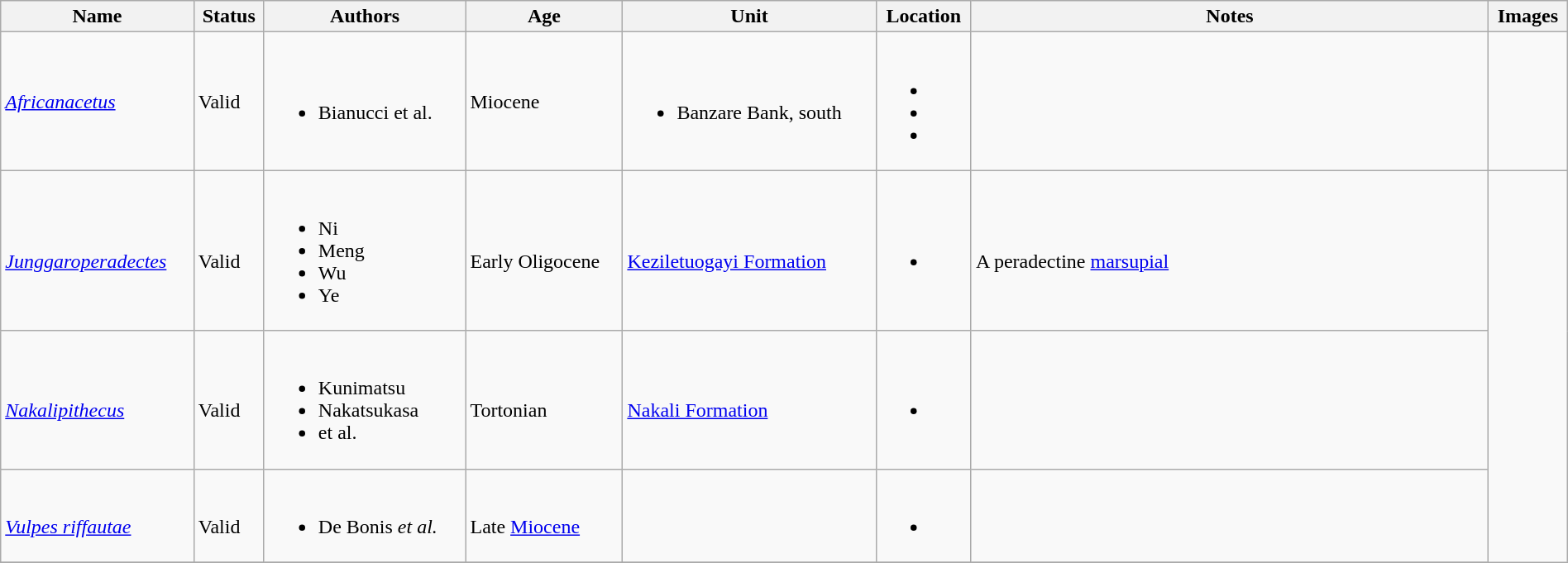<table class="wikitable sortable" align="center" width="100%">
<tr>
<th>Name</th>
<th>Status</th>
<th>Authors</th>
<th>Age</th>
<th>Unit</th>
<th>Location</th>
<th width="33%" class="unsortable">Notes</th>
<th class="unsortable">Images</th>
</tr>
<tr>
<td><em><a href='#'>Africanacetus</a></em></td>
<td>Valid</td>
<td><br><ul><li>Bianucci et al.</li></ul></td>
<td>Miocene</td>
<td><br><ul><li>Banzare Bank, south</li></ul></td>
<td><br><ul><li></li><li></li><li></li></ul></td>
<td></td>
<td></td>
</tr>
<tr>
<td><br><em><a href='#'>Junggaroperadectes</a></em></td>
<td><br>Valid</td>
<td><br><ul><li>Ni</li><li>Meng</li><li>Wu</li><li>Ye</li></ul></td>
<td><br>Early Oligocene</td>
<td><br><a href='#'>Keziletuogayi Formation</a></td>
<td><br><ul><li></li></ul></td>
<td><br>A peradectine <a href='#'>marsupial</a></td>
<td rowspan="99"><br></td>
</tr>
<tr>
<td><br><em><a href='#'>Nakalipithecus</a></em></td>
<td><br>Valid</td>
<td><br><ul><li>Kunimatsu</li><li>Nakatsukasa</li><li>et al.</li></ul></td>
<td><br>Tortonian</td>
<td><br><a href='#'>Nakali Formation</a></td>
<td><br><ul><li></li></ul></td>
<td></td>
</tr>
<tr>
<td><br><em><a href='#'>Vulpes riffautae</a></em></td>
<td><br>Valid</td>
<td><br><ul><li>De Bonis <em>et al.</em></li></ul></td>
<td><br>Late <a href='#'>Miocene</a></td>
<td></td>
<td><br><ul><li></li></ul></td>
<td></td>
</tr>
<tr>
</tr>
</table>
